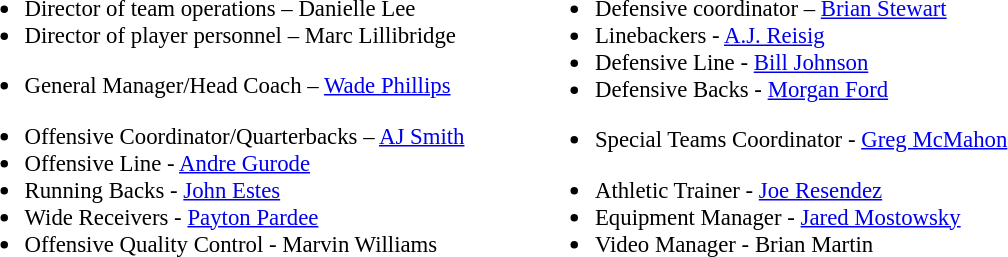<table class="toccolours" style="text-align: left;">
<tr>
<td colspan=7 style="text-align:right;"></td>
</tr>
<tr>
<td style="vertical-align:top;"></td>
<td style="font-size: 95%;vertical-align:top;"><br><ul><li>Director of team operations – Danielle Lee</li><li>Director of player personnel – Marc Lillibridge</li></ul><ul><li>General Manager/Head Coach – <a href='#'>Wade Phillips</a></li></ul><ul><li>Offensive Coordinator/Quarterbacks – <a href='#'>AJ Smith</a></li><li>Offensive Line - <a href='#'>Andre Gurode</a></li><li>Running Backs - <a href='#'>John Estes</a></li><li>Wide Receivers - <a href='#'>Payton Pardee</a></li><li>Offensive Quality Control - Marvin Williams</li></ul></td>
<td width="35"> </td>
<td style="vertical-align:top;"></td>
<td style="font-size: 95%;vertical-align:top;"><br><ul><li>Defensive coordinator – <a href='#'>Brian Stewart</a></li><li>Linebackers - <a href='#'>A.J. Reisig</a></li><li>Defensive Line - <a href='#'>Bill Johnson</a></li><li>Defensive Backs - <a href='#'>Morgan Ford</a></li></ul><ul><li>Special Teams Coordinator - <a href='#'>Greg McMahon</a></li></ul><ul><li>Athletic Trainer - <a href='#'>Joe Resendez</a></li><li>Equipment Manager - <a href='#'>Jared Mostowsky</a></li><li>Video Manager - Brian Martin</li></ul></td>
</tr>
</table>
